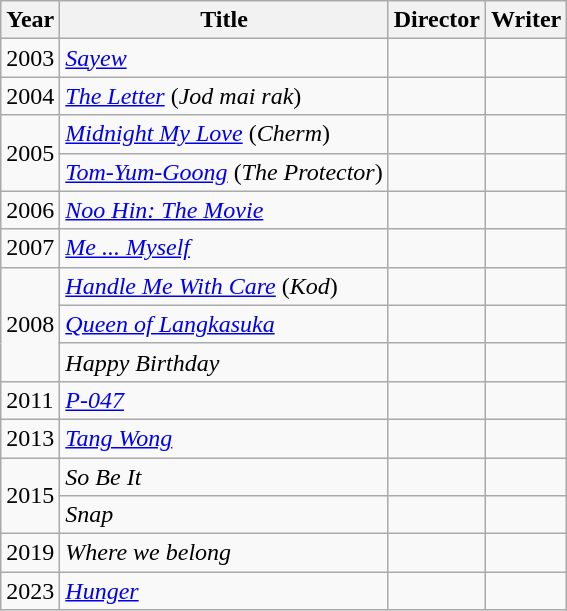<table class="wikitable">
<tr>
<th>Year</th>
<th>Title</th>
<th>Director</th>
<th>Writer</th>
</tr>
<tr>
<td>2003</td>
<td><em><a href='#'>Sayew</a></em></td>
<td></td>
<td></td>
</tr>
<tr>
<td>2004</td>
<td><em><a href='#'>The Letter</a></em> (<em>Jod mai rak</em>)</td>
<td></td>
<td></td>
</tr>
<tr>
<td rowspan=2>2005</td>
<td><em><a href='#'>Midnight My Love</a></em> (<em>Cherm</em>)</td>
<td></td>
<td></td>
</tr>
<tr>
<td><em><a href='#'>Tom-Yum-Goong</a></em> (<em>The Protector</em>)</td>
<td></td>
<td></td>
</tr>
<tr>
<td>2006</td>
<td><em><a href='#'>Noo Hin: The Movie</a></em></td>
<td></td>
<td></td>
</tr>
<tr>
<td>2007</td>
<td><em><a href='#'>Me ... Myself</a></em></td>
<td></td>
<td></td>
</tr>
<tr>
<td rowspan=3>2008</td>
<td><em><a href='#'>Handle Me With Care</a></em> (<em>Kod</em>)</td>
<td></td>
<td></td>
</tr>
<tr>
<td><em><a href='#'>Queen of Langkasuka</a></em></td>
<td></td>
<td></td>
</tr>
<tr>
<td><em>Happy Birthday</em></td>
<td></td>
<td></td>
</tr>
<tr>
<td>2011</td>
<td><em><a href='#'>P-047</a></em></td>
<td></td>
<td></td>
</tr>
<tr>
<td>2013</td>
<td><em><a href='#'>Tang Wong</a></em></td>
<td></td>
<td></td>
</tr>
<tr>
<td rowspan=2>2015</td>
<td><em>So Be It</em></td>
<td></td>
<td></td>
</tr>
<tr>
<td><em>Snap</em></td>
<td></td>
<td></td>
</tr>
<tr>
<td>2019</td>
<td><em>Where we belong</em></td>
<td></td>
<td></td>
</tr>
<tr>
<td>2023</td>
<td><em><a href='#'>Hunger</a></em></td>
<td></td>
<td></td>
</tr>
</table>
